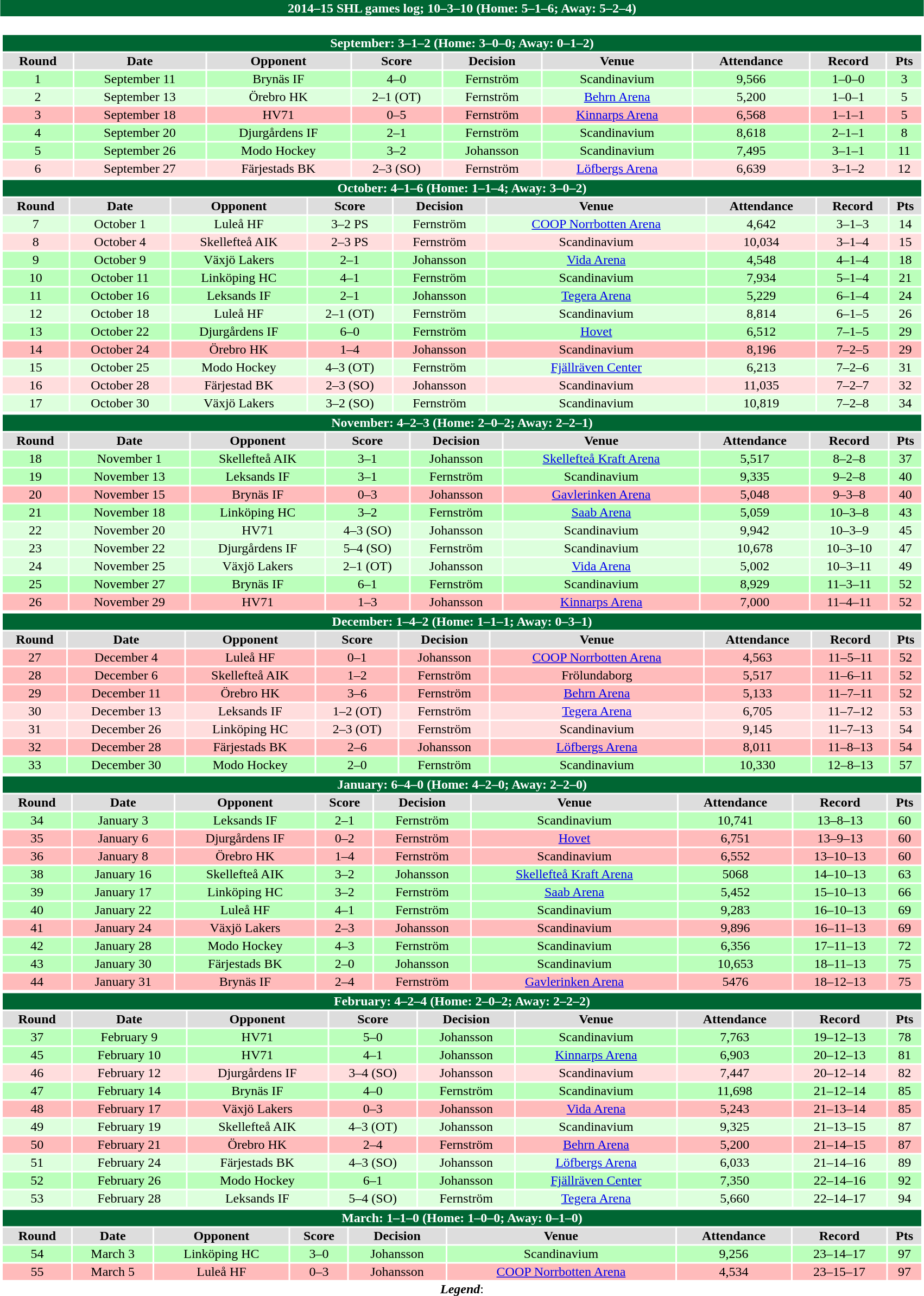<table class="toccolours" width=90% style="clear:both; margin:1.5em auto; text-align:center;">
<tr>
<th colspan=10 style="background:#006633; color: #ffffff;">2014–15 SHL games log; 10–3–10 (Home: 5–1–6; Away: 5–2–4)</th>
</tr>
<tr>
<td colspan=10><br><table class="toccolours collapsible collapsed" width=100%>
<tr>
<th colspan=10; style="background:#006633; color: #ffffff;">September: 3–1–2 (Home: 3–0–0; Away: 0–1–2)</th>
</tr>
<tr align="center"  bgcolor="dddddd">
<td><strong>Round</strong></td>
<td><strong>Date</strong></td>
<td><strong>Opponent</strong></td>
<td><strong>Score</strong></td>
<td><strong>Decision</strong></td>
<td><strong>Venue</strong></td>
<td><strong>Attendance</strong></td>
<td><strong>Record</strong></td>
<td><strong>Pts</strong></td>
</tr>
<tr align="center" bgcolor="bbffbb">
<td>1</td>
<td>September 11</td>
<td>Brynäs IF</td>
<td>4–0</td>
<td>Fernström</td>
<td>Scandinavium</td>
<td>9,566</td>
<td>1–0–0</td>
<td>3</td>
</tr>
<tr align="center" bgcolor="ddffdd">
<td>2</td>
<td>September 13</td>
<td>Örebro HK</td>
<td>2–1 (OT)</td>
<td>Fernström</td>
<td><a href='#'>Behrn Arena</a></td>
<td>5,200</td>
<td>1–0–1</td>
<td>5</td>
</tr>
<tr align="center" bgcolor="ffbbbb">
<td>3</td>
<td>September 18</td>
<td>HV71</td>
<td>0–5</td>
<td>Fernström</td>
<td><a href='#'>Kinnarps Arena</a></td>
<td>6,568</td>
<td>1–1–1</td>
<td>5</td>
</tr>
<tr align="center" bgcolor="bbffbb">
<td>4</td>
<td>September 20</td>
<td>Djurgårdens IF</td>
<td>2–1</td>
<td>Fernström</td>
<td>Scandinavium</td>
<td>8,618</td>
<td>2–1–1</td>
<td>8</td>
</tr>
<tr align="center" bgcolor="bbffbb">
<td>5</td>
<td>September 26</td>
<td>Modo Hockey</td>
<td>3–2</td>
<td>Johansson</td>
<td>Scandinavium</td>
<td>7,495</td>
<td>3–1–1</td>
<td>11</td>
</tr>
<tr align="center" bgcolor="ffdddd">
<td>6</td>
<td>September 27</td>
<td>Färjestads BK</td>
<td>2–3 (SO)</td>
<td>Fernström</td>
<td><a href='#'>Löfbergs Arena</a></td>
<td>6,639</td>
<td>3–1–2</td>
<td>12</td>
</tr>
</table>
<table class="toccolours collapsible collapsed" width=100%>
<tr>
<th colspan=10; style="background:#006633; color: #ffffff;">October:  4–1–6 (Home: 1–1–4; Away: 3–0–2)</th>
</tr>
<tr align="center"  bgcolor="dddddd">
<td><strong>Round</strong></td>
<td><strong>Date</strong></td>
<td><strong>Opponent</strong></td>
<td><strong>Score</strong></td>
<td><strong>Decision</strong></td>
<td><strong>Venue</strong></td>
<td><strong>Attendance</strong></td>
<td><strong>Record</strong></td>
<td><strong>Pts</strong></td>
</tr>
<tr align="center" bgcolor="ddffdd">
<td>7</td>
<td>October 1</td>
<td>Luleå HF</td>
<td>3–2 PS</td>
<td>Fernström</td>
<td><a href='#'>COOP Norrbotten Arena</a></td>
<td>4,642</td>
<td>3–1–3</td>
<td>14</td>
</tr>
<tr align="center" bgcolor="ffdddd">
<td>8</td>
<td>October 4</td>
<td>Skellefteå AIK</td>
<td>2–3 PS</td>
<td>Fernström</td>
<td>Scandinavium</td>
<td>10,034</td>
<td>3–1–4</td>
<td>15</td>
</tr>
<tr align="center" bgcolor="bbffbb">
<td>9</td>
<td>October 9</td>
<td>Växjö Lakers</td>
<td>2–1</td>
<td>Johansson</td>
<td><a href='#'>Vida Arena</a></td>
<td>4,548</td>
<td>4–1–4</td>
<td>18</td>
</tr>
<tr align="center" bgcolor="bbffbb">
<td>10</td>
<td>October 11</td>
<td>Linköping HC</td>
<td>4–1</td>
<td>Fernström</td>
<td>Scandinavium</td>
<td>7,934</td>
<td>5–1–4</td>
<td>21</td>
</tr>
<tr align="center" bgcolor="bbffbb">
<td>11</td>
<td>October 16</td>
<td>Leksands IF</td>
<td>2–1</td>
<td>Johansson</td>
<td><a href='#'>Tegera Arena</a></td>
<td>5,229</td>
<td>6–1–4</td>
<td>24</td>
</tr>
<tr align="center" bgcolor="ddffdd">
<td>12</td>
<td>October 18</td>
<td>Luleå HF</td>
<td>2–1 (OT)</td>
<td>Fernström</td>
<td>Scandinavium</td>
<td>8,814</td>
<td>6–1–5</td>
<td>26</td>
</tr>
<tr align="center" bgcolor="bbffbb">
<td>13</td>
<td>October 22</td>
<td>Djurgårdens IF</td>
<td>6–0</td>
<td>Fernström</td>
<td><a href='#'>Hovet</a></td>
<td>6,512</td>
<td>7–1–5</td>
<td>29</td>
</tr>
<tr align="center" bgcolor="ffbbbb">
<td>14</td>
<td>October 24</td>
<td>Örebro HK</td>
<td>1–4</td>
<td>Johansson</td>
<td>Scandinavium</td>
<td>8,196</td>
<td>7–2–5</td>
<td>29</td>
</tr>
<tr align="center" bgcolor="ddffdd">
<td>15</td>
<td>October 25</td>
<td>Modo Hockey</td>
<td>4–3 (OT)</td>
<td>Fernström</td>
<td><a href='#'>Fjällräven Center</a></td>
<td>6,213</td>
<td>7–2–6</td>
<td>31</td>
</tr>
<tr align="center" bgcolor="ffdddd">
<td>16</td>
<td>October 28</td>
<td>Färjestad BK</td>
<td>2–3 (SO)</td>
<td>Johansson</td>
<td>Scandinavium</td>
<td>11,035</td>
<td>7–2–7</td>
<td>32</td>
</tr>
<tr align="center" bgcolor="ddffdd">
<td>17</td>
<td>October 30</td>
<td>Växjö Lakers</td>
<td>3–2 (SO)</td>
<td>Fernström</td>
<td>Scandinavium</td>
<td>10,819</td>
<td>7–2–8</td>
<td>34</td>
</tr>
</table>
<table class="toccolours collapsible collapsed" width=100%>
<tr>
<th colspan=10; style="background:#006633; color: #ffffff;">November: 4–2–3 (Home: 2–0–2; Away: 2–2–1)</th>
</tr>
<tr align="center"  bgcolor="dddddd">
<td><strong>Round</strong></td>
<td><strong>Date</strong></td>
<td><strong>Opponent</strong></td>
<td><strong>Score</strong></td>
<td><strong>Decision</strong></td>
<td><strong>Venue</strong></td>
<td><strong>Attendance</strong></td>
<td><strong>Record</strong></td>
<td><strong>Pts</strong></td>
</tr>
<tr align="center" bgcolor="bbffbb">
<td>18</td>
<td>November 1</td>
<td>Skellefteå AIK</td>
<td>3–1</td>
<td>Johansson</td>
<td><a href='#'>Skellefteå Kraft Arena</a></td>
<td>5,517</td>
<td>8–2–8</td>
<td>37</td>
</tr>
<tr align="center" bgcolor="bbffbb">
<td>19</td>
<td>November 13</td>
<td>Leksands IF</td>
<td>3–1</td>
<td>Fernström</td>
<td>Scandinavium</td>
<td>9,335</td>
<td>9–2–8</td>
<td>40</td>
</tr>
<tr align="center" bgcolor="ffbbbb">
<td>20</td>
<td>November 15</td>
<td>Brynäs IF</td>
<td>0–3</td>
<td>Johansson</td>
<td><a href='#'>Gavlerinken Arena</a></td>
<td>5,048</td>
<td>9–3–8</td>
<td>40</td>
</tr>
<tr align="center" bgcolor="bbffbb">
<td>21</td>
<td>November 18</td>
<td>Linköping HC</td>
<td>3–2</td>
<td>Fernström</td>
<td><a href='#'>Saab Arena</a></td>
<td>5,059</td>
<td>10–3–8</td>
<td>43</td>
</tr>
<tr align="center" bgcolor="ddffdd">
<td>22</td>
<td>November 20</td>
<td>HV71</td>
<td>4–3 (SO)</td>
<td>Johansson</td>
<td>Scandinavium</td>
<td>9,942</td>
<td>10–3–9</td>
<td>45</td>
</tr>
<tr align="center" bgcolor="ddffdd">
<td>23</td>
<td>November 22</td>
<td>Djurgårdens IF</td>
<td>5–4 (SO)</td>
<td>Fernström</td>
<td>Scandinavium</td>
<td>10,678</td>
<td>10–3–10</td>
<td>47</td>
</tr>
<tr align="center" bgcolor="ddffdd">
<td>24</td>
<td>November 25</td>
<td>Växjö Lakers</td>
<td>2–1 (OT)</td>
<td>Johansson</td>
<td><a href='#'>Vida Arena</a></td>
<td>5,002</td>
<td>10–3–11</td>
<td>49</td>
</tr>
<tr align="center" bgcolor="bbffbb">
<td>25</td>
<td>November 27</td>
<td>Brynäs IF</td>
<td>6–1</td>
<td>Fernström</td>
<td>Scandinavium</td>
<td>8,929</td>
<td>11–3–11</td>
<td>52</td>
</tr>
<tr align="center" bgcolor="ffbbbb">
<td>26</td>
<td>November 29</td>
<td>HV71</td>
<td>1–3</td>
<td>Johansson</td>
<td><a href='#'>Kinnarps Arena</a></td>
<td>7,000</td>
<td>11–4–11</td>
<td>52</td>
</tr>
</table>
<table class="toccolours collapsible collapsed" width=100%>
<tr>
<th colspan=10; style="background:#006633; color: #ffffff;">December: 1–4–2 (Home: 1–1–1; Away: 0–3–1)</th>
</tr>
<tr align="center"  bgcolor="dddddd">
<td><strong>Round</strong></td>
<td><strong>Date</strong></td>
<td><strong>Opponent</strong></td>
<td><strong>Score</strong></td>
<td><strong>Decision</strong></td>
<td><strong>Venue</strong></td>
<td><strong>Attendance</strong></td>
<td><strong>Record</strong></td>
<td><strong>Pts</strong></td>
</tr>
<tr align="center" bgcolor="ffbbbb">
<td>27</td>
<td>December 4</td>
<td>Luleå HF</td>
<td>0–1</td>
<td>Johansson</td>
<td><a href='#'>COOP Norrbotten Arena</a></td>
<td>4,563</td>
<td>11–5–11</td>
<td>52</td>
</tr>
<tr align="center" bgcolor="ffbbbb">
<td>28</td>
<td>December 6</td>
<td>Skellefteå AIK</td>
<td>1–2</td>
<td>Fernström</td>
<td>Frölundaborg</td>
<td>5,517</td>
<td>11–6–11</td>
<td>52</td>
</tr>
<tr align="center" bgcolor="ffbbbb">
<td>29</td>
<td>December 11</td>
<td>Örebro HK</td>
<td>3–6</td>
<td>Fernström</td>
<td><a href='#'>Behrn Arena</a></td>
<td>5,133</td>
<td>11–7–11</td>
<td>52</td>
</tr>
<tr align="center" bgcolor="ffdddd">
<td>30</td>
<td>December 13</td>
<td>Leksands IF</td>
<td>1–2 (OT)</td>
<td>Fernström</td>
<td><a href='#'>Tegera Arena</a></td>
<td>6,705</td>
<td>11–7–12</td>
<td>53</td>
</tr>
<tr align="center" bgcolor="ffdddd">
<td>31</td>
<td>December 26</td>
<td>Linköping HC</td>
<td>2–3 (OT)</td>
<td>Fernström</td>
<td>Scandinavium</td>
<td>9,145</td>
<td>11–7–13</td>
<td>54</td>
</tr>
<tr align="center" bgcolor="ffbbbb">
<td>32</td>
<td>December 28</td>
<td>Färjestads BK</td>
<td>2–6</td>
<td>Johansson</td>
<td><a href='#'>Löfbergs Arena</a></td>
<td>8,011</td>
<td>11–8–13</td>
<td>54</td>
</tr>
<tr align="center" bgcolor="bbffbb">
<td>33</td>
<td>December 30</td>
<td>Modo Hockey</td>
<td>2–0</td>
<td>Fernström</td>
<td>Scandinavium</td>
<td>10,330</td>
<td>12–8–13</td>
<td>57</td>
</tr>
</table>
<table class="toccolours collapsible collapsed" width=100%>
<tr>
<th colspan=10; style="background:#006633; color: #ffffff;">January: 6–4–0 (Home: 4–2–0; Away: 2–2–0)</th>
</tr>
<tr align="center"  bgcolor="dddddd">
<td><strong>Round</strong></td>
<td><strong>Date</strong></td>
<td><strong>Opponent</strong></td>
<td><strong>Score</strong></td>
<td><strong>Decision</strong></td>
<td><strong>Venue</strong></td>
<td><strong>Attendance</strong></td>
<td><strong>Record</strong></td>
<td><strong>Pts</strong></td>
</tr>
<tr align="center" bgcolor="bbffbb">
<td>34</td>
<td>January 3</td>
<td>Leksands IF</td>
<td>2–1</td>
<td>Fernström</td>
<td>Scandinavium</td>
<td>10,741</td>
<td>13–8–13</td>
<td>60</td>
</tr>
<tr align="center" bgcolor="ffbbbb">
<td>35</td>
<td>January 6</td>
<td>Djurgårdens IF</td>
<td>0–2</td>
<td>Fernström</td>
<td><a href='#'>Hovet</a></td>
<td>6,751</td>
<td>13–9–13</td>
<td>60</td>
</tr>
<tr align="center" bgcolor="ffbbbb">
<td>36</td>
<td>January 8</td>
<td>Örebro HK</td>
<td>1–4</td>
<td>Fernström</td>
<td>Scandinavium</td>
<td>6,552</td>
<td>13–10–13</td>
<td>60</td>
</tr>
<tr align="center" bgcolor="bbffbb">
<td>38</td>
<td>January 16</td>
<td>Skellefteå AIK</td>
<td>3–2</td>
<td>Johansson</td>
<td><a href='#'>Skellefteå Kraft Arena</a></td>
<td>5068</td>
<td>14–10–13</td>
<td>63</td>
</tr>
<tr align="center" bgcolor="bbffbb">
<td>39</td>
<td>January 17</td>
<td>Linköping HC</td>
<td>3–2</td>
<td>Fernström</td>
<td><a href='#'>Saab Arena</a></td>
<td>5,452</td>
<td>15–10–13</td>
<td>66</td>
</tr>
<tr align="center" bgcolor="bbffbb">
<td>40</td>
<td>January 22</td>
<td>Luleå HF</td>
<td>4–1</td>
<td>Fernström</td>
<td>Scandinavium</td>
<td>9,283</td>
<td>16–10–13</td>
<td>69</td>
</tr>
<tr align="center" bgcolor="ffbbbb">
<td>41</td>
<td>January 24</td>
<td>Växjö Lakers</td>
<td>2–3</td>
<td>Johansson</td>
<td>Scandinavium</td>
<td>9,896</td>
<td>16–11–13</td>
<td>69</td>
</tr>
<tr align="center" bgcolor="bbffbb">
<td>42</td>
<td>January 28</td>
<td>Modo Hockey</td>
<td>4–3</td>
<td>Fernström</td>
<td>Scandinavium</td>
<td>6,356</td>
<td>17–11–13</td>
<td>72</td>
</tr>
<tr align="center" bgcolor="bbffbb">
<td>43</td>
<td>January 30</td>
<td>Färjestads BK</td>
<td>2–0</td>
<td>Johansson</td>
<td>Scandinavium</td>
<td>10,653</td>
<td>18–11–13</td>
<td>75</td>
</tr>
<tr align="center" bgcolor="ffbbbb">
<td>44</td>
<td>January 31</td>
<td>Brynäs IF</td>
<td>2–4</td>
<td>Fernström</td>
<td><a href='#'>Gavlerinken Arena</a></td>
<td>5476</td>
<td>18–12–13</td>
<td>75</td>
</tr>
</table>
<table class="toccolours collapsible collapsed" width=100%>
<tr>
<th colspan=10; style="background:#006633; color: #ffffff;">February: 4–2–4 (Home: 2–0–2; Away: 2–2–2)</th>
</tr>
<tr align="center"  bgcolor="dddddd">
<td><strong>Round</strong></td>
<td><strong>Date</strong></td>
<td><strong>Opponent</strong></td>
<td><strong>Score</strong></td>
<td><strong>Decision</strong></td>
<td><strong>Venue</strong></td>
<td><strong>Attendance</strong></td>
<td><strong>Record</strong></td>
<td><strong>Pts</strong></td>
</tr>
<tr align="center" bgcolor="bbffbb">
<td>37</td>
<td>February 9</td>
<td>HV71</td>
<td>5–0</td>
<td>Johansson</td>
<td>Scandinavium</td>
<td>7,763</td>
<td>19–12–13</td>
<td>78</td>
</tr>
<tr align="center" bgcolor="bbffbb">
<td>45</td>
<td>February 10</td>
<td>HV71</td>
<td>4–1</td>
<td>Johansson</td>
<td><a href='#'>Kinnarps Arena</a></td>
<td>6,903</td>
<td>20–12–13</td>
<td>81</td>
</tr>
<tr align="center" bgcolor="ffdddd">
<td>46</td>
<td>February 12</td>
<td>Djurgårdens IF</td>
<td>3–4 (SO)</td>
<td>Johansson</td>
<td>Scandinavium</td>
<td>7,447</td>
<td>20–12–14</td>
<td>82</td>
</tr>
<tr align="center" bgcolor="bbffbb">
<td>47</td>
<td>February 14</td>
<td>Brynäs IF</td>
<td>4–0</td>
<td>Fernström</td>
<td>Scandinavium</td>
<td>11,698</td>
<td>21–12–14</td>
<td>85</td>
</tr>
<tr align="center" bgcolor="ffbbbb">
<td>48</td>
<td>February 17</td>
<td>Växjö Lakers</td>
<td>0–3</td>
<td>Johansson</td>
<td><a href='#'>Vida Arena</a></td>
<td>5,243</td>
<td>21–13–14</td>
<td>85</td>
</tr>
<tr align="center" bgcolor="ddffdd">
<td>49</td>
<td>February 19</td>
<td>Skellefteå AIK</td>
<td>4–3 (OT)</td>
<td>Johansson</td>
<td>Scandinavium</td>
<td>9,325</td>
<td>21–13–15</td>
<td>87</td>
</tr>
<tr align="center" bgcolor="ffbbbb">
<td>50</td>
<td>February 21</td>
<td>Örebro HK</td>
<td>2–4</td>
<td>Fernström</td>
<td><a href='#'>Behrn Arena</a></td>
<td>5,200</td>
<td>21–14–15</td>
<td>87</td>
</tr>
<tr align="center" bgcolor="ddffdd">
<td>51</td>
<td>February 24</td>
<td>Färjestads BK</td>
<td>4–3 (SO)</td>
<td>Johansson</td>
<td><a href='#'>Löfbergs Arena</a></td>
<td>6,033</td>
<td>21–14–16</td>
<td>89</td>
</tr>
<tr align="center" bgcolor="bbffbb">
<td>52</td>
<td>February 26</td>
<td>Modo Hockey</td>
<td>6–1</td>
<td>Johansson</td>
<td><a href='#'>Fjällräven Center</a></td>
<td>7,350</td>
<td>22–14–16</td>
<td>92</td>
</tr>
<tr align="center" bgcolor="ddffdd">
<td>53</td>
<td>February 28</td>
<td>Leksands IF</td>
<td>5–4 (SO)</td>
<td>Fernström</td>
<td><a href='#'>Tegera Arena</a></td>
<td>5,660</td>
<td>22–14–17</td>
<td>94</td>
</tr>
</table>
<table class="toccolours collapsible collapsed" width=100%>
<tr>
<th colspan=10; style="background:#006633; color: #ffffff;">March: 1–1–0 (Home: 1–0–0; Away: 0–1–0)</th>
</tr>
<tr align="center"  bgcolor="dddddd">
<td><strong>Round</strong></td>
<td><strong>Date</strong></td>
<td><strong>Opponent</strong></td>
<td><strong>Score</strong></td>
<td><strong>Decision</strong></td>
<td><strong>Venue</strong></td>
<td><strong>Attendance</strong></td>
<td><strong>Record</strong></td>
<td><strong>Pts</strong></td>
</tr>
<tr align="center" bgcolor="bbffbb">
<td>54</td>
<td>March 3</td>
<td>Linköping HC</td>
<td>3–0</td>
<td>Johansson</td>
<td>Scandinavium</td>
<td>9,256</td>
<td>23–14–17</td>
<td>97</td>
</tr>
<tr align="center" bgcolor="ffbbbb">
<td>55</td>
<td>March 5</td>
<td>Luleå HF</td>
<td>0–3</td>
<td>Johansson</td>
<td><a href='#'>COOP Norrbotten Arena</a></td>
<td>4,534</td>
<td>23–15–17</td>
<td>97</td>
</tr>
</table>
<strong><em>Legend</em></strong>: 


</td>
</tr>
</table>
